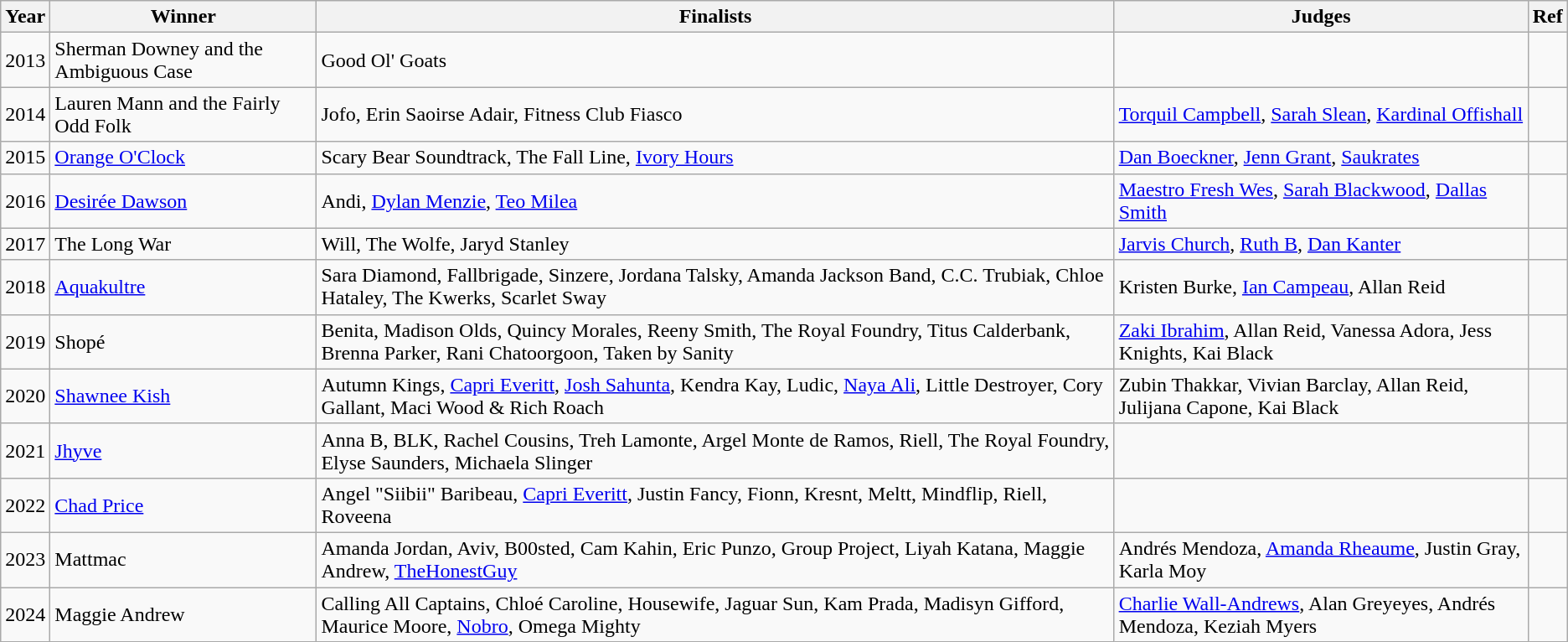<table class="wikitable">
<tr>
<th>Year</th>
<th>Winner</th>
<th>Finalists</th>
<th>Judges</th>
<th>Ref</th>
</tr>
<tr>
<td>2013</td>
<td>Sherman Downey and the Ambiguous Case</td>
<td>Good Ol' Goats</td>
<td></td>
<td></td>
</tr>
<tr>
<td>2014</td>
<td>Lauren Mann and the Fairly Odd Folk</td>
<td>Jofo, Erin Saoirse Adair, Fitness Club Fiasco</td>
<td><a href='#'>Torquil Campbell</a>, <a href='#'>Sarah Slean</a>, <a href='#'>Kardinal Offishall</a></td>
<td></td>
</tr>
<tr>
<td>2015</td>
<td><a href='#'>Orange O'Clock</a></td>
<td>Scary Bear Soundtrack, The Fall Line, <a href='#'>Ivory Hours</a></td>
<td><a href='#'>Dan Boeckner</a>, <a href='#'>Jenn Grant</a>, <a href='#'>Saukrates</a></td>
<td></td>
</tr>
<tr>
<td>2016</td>
<td><a href='#'>Desirée Dawson</a></td>
<td>Andi, <a href='#'>Dylan Menzie</a>, <a href='#'>Teo Milea</a></td>
<td><a href='#'>Maestro Fresh Wes</a>, <a href='#'>Sarah Blackwood</a>, <a href='#'>Dallas Smith</a></td>
<td></td>
</tr>
<tr>
<td>2017</td>
<td>The Long War</td>
<td>Will, The Wolfe, Jaryd Stanley</td>
<td><a href='#'>Jarvis Church</a>, <a href='#'>Ruth B</a>, <a href='#'>Dan Kanter</a></td>
<td></td>
</tr>
<tr>
<td>2018</td>
<td><a href='#'>Aquakultre</a></td>
<td>Sara Diamond, Fallbrigade, Sinzere, Jordana Talsky, Amanda Jackson Band, C.C. Trubiak, Chloe Hataley, The Kwerks, Scarlet Sway</td>
<td>Kristen Burke, <a href='#'>Ian Campeau</a>, Allan Reid</td>
<td></td>
</tr>
<tr>
<td>2019</td>
<td>Shopé</td>
<td>Benita, Madison Olds, Quincy Morales, Reeny Smith, The Royal Foundry, Titus Calderbank, Brenna Parker, Rani Chatoorgoon, Taken by Sanity</td>
<td><a href='#'>Zaki Ibrahim</a>, Allan Reid, Vanessa Adora, Jess Knights, Kai Black</td>
</tr>
<tr>
<td>2020</td>
<td><a href='#'>Shawnee Kish</a></td>
<td>Autumn Kings, <a href='#'>Capri Everitt</a>, <a href='#'>Josh Sahunta</a>, Kendra Kay, Ludic, <a href='#'>Naya Ali</a>, Little Destroyer, Cory Gallant, Maci Wood & Rich Roach</td>
<td>Zubin Thakkar, Vivian Barclay, Allan Reid, Julijana Capone, Kai Black</td>
<td></td>
</tr>
<tr>
<td>2021</td>
<td><a href='#'>Jhyve</a></td>
<td>Anna B, BLK, Rachel Cousins, Treh Lamonte, Argel Monte de Ramos, Riell, The Royal Foundry, Elyse Saunders, Michaela Slinger</td>
<td></td>
<td></td>
</tr>
<tr>
<td>2022</td>
<td><a href='#'>Chad Price</a></td>
<td>Angel "Siibii" Baribeau, <a href='#'>Capri Everitt</a>, Justin Fancy, Fionn, Kresnt, Meltt, Mindflip, Riell, Roveena</td>
<td></td>
<td></td>
</tr>
<tr>
<td>2023</td>
<td>Mattmac</td>
<td>Amanda Jordan, Aviv, B00sted, Cam Kahin, Eric Punzo, Group Project, Liyah Katana, Maggie Andrew, <a href='#'>TheHonestGuy</a></td>
<td>Andrés Mendoza, <a href='#'>Amanda Rheaume</a>, Justin Gray, Karla Moy</td>
<td></td>
</tr>
<tr>
<td>2024</td>
<td>Maggie Andrew</td>
<td>Calling All Captains, Chloé Caroline, Housewife, Jaguar Sun, Kam Prada, Madisyn Gifford, Maurice Moore, <a href='#'>Nobro</a>, Omega Mighty</td>
<td><a href='#'>Charlie Wall-Andrews</a>, Alan Greyeyes, Andrés Mendoza, Keziah Myers</td>
<td></td>
</tr>
</table>
